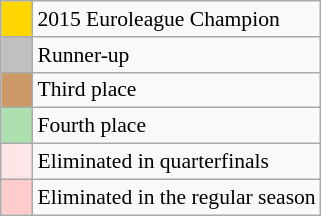<table class="wikitable" style="font-size:90%">
<tr>
<td style="background:gold;">    </td>
<td>2015 Euroleague Champion</td>
</tr>
<tr>
<td style="background:silver;">    </td>
<td>Runner-up</td>
</tr>
<tr>
<td style="background:#CC9966;">    </td>
<td>Third place</td>
</tr>
<tr>
<td style="background:#ACE1AF;">    </td>
<td>Fourth place</td>
</tr>
<tr>
<td style="background:#ffe6e6;">    </td>
<td>Eliminated in quarterfinals</td>
</tr>
<tr>
<td style="background:#fcc;">    </td>
<td>Eliminated in the regular season</td>
</tr>
</table>
